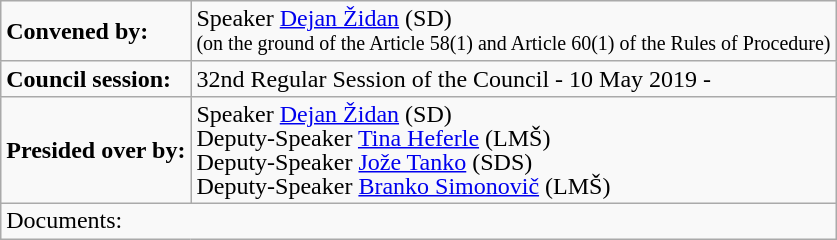<table class="wikitable" style="line-height:16px;">
<tr>
<td><strong>Convened by:</strong></td>
<td>Speaker <a href='#'>Dejan Židan</a> (SD)<br><small>(on the ground of the Article 58(1) and Article 60(1) of the Rules of Procedure)</small></td>
</tr>
<tr>
<td><strong>Council session:</strong></td>
<td>32nd Regular Session of the Council - 10 May 2019 -</td>
</tr>
<tr>
<td><strong>Presided over by:</strong></td>
<td>Speaker <a href='#'>Dejan Židan</a> (SD)<br>Deputy-Speaker <a href='#'>Tina Heferle</a> (LMŠ)<br>Deputy-Speaker <a href='#'>Jože Tanko</a> (SDS)<br>Deputy-Speaker <a href='#'>Branko Simonovič</a> (LMŠ)</td>
</tr>
<tr>
<td colspan="2">Documents:</td>
</tr>
</table>
